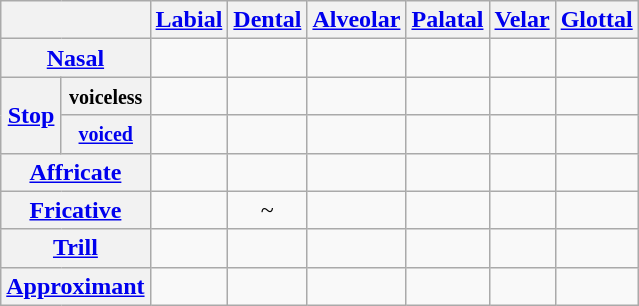<table class="wikitable" style="text-align:center">
<tr>
<th colspan="2"></th>
<th><a href='#'>Labial</a></th>
<th><a href='#'>Dental</a></th>
<th><a href='#'>Alveolar</a></th>
<th><a href='#'>Palatal</a></th>
<th><a href='#'>Velar</a></th>
<th><a href='#'>Glottal</a></th>
</tr>
<tr>
<th colspan="2"><a href='#'>Nasal</a></th>
<td></td>
<td></td>
<td></td>
<td></td>
<td></td>
<td></td>
</tr>
<tr>
<th rowspan="2"><a href='#'>Stop</a></th>
<th><small>voiceless</small></th>
<td></td>
<td></td>
<td></td>
<td></td>
<td></td>
<td></td>
</tr>
<tr>
<th><a href='#'><small>voiced</small></a></th>
<td></td>
<td></td>
<td></td>
<td></td>
<td></td>
<td></td>
</tr>
<tr>
<th colspan="2"><a href='#'>Affricate</a></th>
<td></td>
<td></td>
<td></td>
<td></td>
<td></td>
<td></td>
</tr>
<tr>
<th colspan="2"><a href='#'>Fricative</a></th>
<td></td>
<td> ~ </td>
<td></td>
<td></td>
<td></td>
<td></td>
</tr>
<tr>
<th colspan="2"><a href='#'>Trill</a></th>
<td></td>
<td></td>
<td></td>
<td></td>
<td></td>
<td></td>
</tr>
<tr>
<th colspan="2"><a href='#'>Approximant</a></th>
<td></td>
<td></td>
<td></td>
<td></td>
<td></td>
<td></td>
</tr>
</table>
